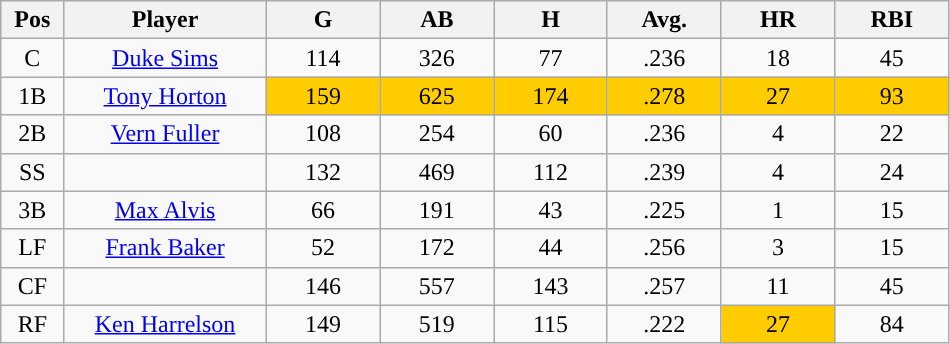<table class="wikitable sortable">
<tr>
<th bgcolor="#DDDDFF" width="5%">Pos</th>
<th bgcolor="#DDDDFF" width="16%">Player</th>
<th bgcolor="#DDDDFF" width="9%">G</th>
<th bgcolor="#DDDDFF" width="9%">AB</th>
<th bgcolor="#DDDDFF" width="9%">H</th>
<th bgcolor="#DDDDFF" width="9%">Avg.</th>
<th bgcolor="#DDDDFF" width="9%">HR</th>
<th bgcolor="#DDDDFF" width="9%">RBI</th>
</tr>
<tr align="center">
<td>C</td>
<td><a href='#'>Duke Sims</a></td>
<td>114</td>
<td>326</td>
<td>77</td>
<td>.236</td>
<td>18</td>
<td>45</td>
</tr>
<tr align=center>
<td>1B</td>
<td><a href='#'>Tony Horton</a></td>
<td style="background:#fc0;">159</td>
<td style="background:#fc0;">625</td>
<td style="background:#fc0;">174</td>
<td style="background:#fc0;">.278</td>
<td style="background:#fc0;">27</td>
<td style="background:#fc0;">93</td>
</tr>
<tr align=center>
<td>2B</td>
<td><a href='#'>Vern Fuller</a></td>
<td>108</td>
<td>254</td>
<td>60</td>
<td>.236</td>
<td>4</td>
<td>22</td>
</tr>
<tr align=center>
<td>SS</td>
<td></td>
<td>132</td>
<td>469</td>
<td>112</td>
<td>.239</td>
<td>4</td>
<td>24</td>
</tr>
<tr align="center">
<td>3B</td>
<td><a href='#'>Max Alvis</a></td>
<td>66</td>
<td>191</td>
<td>43</td>
<td>.225</td>
<td>1</td>
<td>15</td>
</tr>
<tr align=center>
<td>LF</td>
<td><a href='#'>Frank Baker</a></td>
<td>52</td>
<td>172</td>
<td>44</td>
<td>.256</td>
<td>3</td>
<td>15</td>
</tr>
<tr align=center>
<td>CF</td>
<td></td>
<td>146</td>
<td>557</td>
<td>143</td>
<td>.257</td>
<td>11</td>
<td>45</td>
</tr>
<tr align="center">
<td>RF</td>
<td><a href='#'>Ken Harrelson</a></td>
<td>149</td>
<td>519</td>
<td>115</td>
<td>.222</td>
<td style="background:#fc0;">27</td>
<td>84</td>
</tr>
</table>
